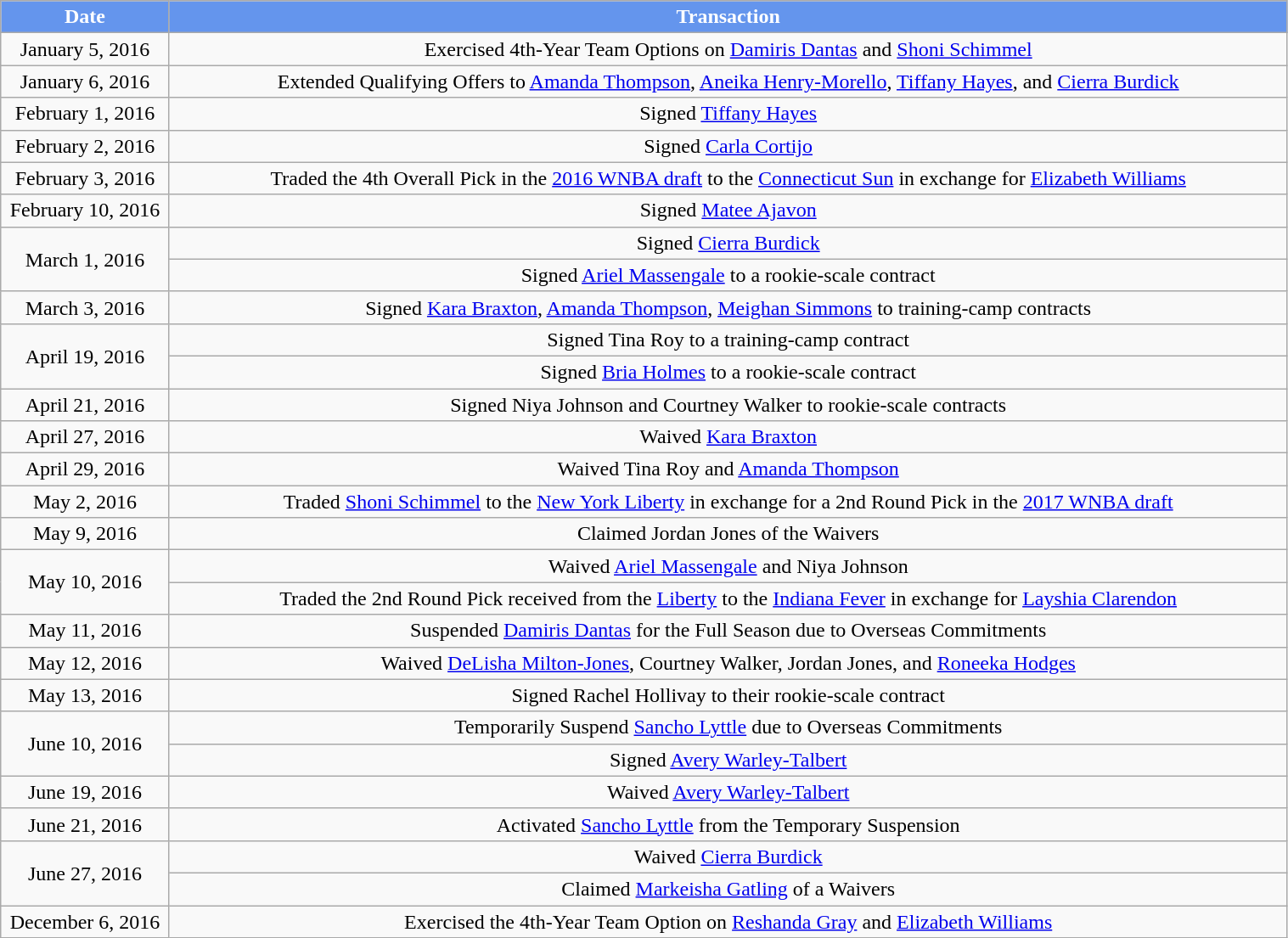<table class="wikitable" style="width:80%; text-align: center;">
<tr>
<th style="background:#6495ED;color:white;" width=125">Date</th>
<th style="background:#6495ED;color:white;" colspan="2">Transaction</th>
</tr>
<tr>
<td>January 5, 2016</td>
<td>Exercised 4th-Year Team Options on <a href='#'>Damiris Dantas</a> and <a href='#'>Shoni Schimmel</a></td>
</tr>
<tr>
<td>January 6, 2016</td>
<td>Extended Qualifying Offers to <a href='#'>Amanda Thompson</a>, <a href='#'>Aneika Henry-Morello</a>, <a href='#'>Tiffany Hayes</a>, and <a href='#'>Cierra Burdick</a></td>
</tr>
<tr>
<td>February 1, 2016</td>
<td>Signed <a href='#'>Tiffany Hayes</a></td>
</tr>
<tr>
<td>February 2, 2016</td>
<td>Signed <a href='#'>Carla Cortijo</a></td>
</tr>
<tr>
<td>February 3, 2016</td>
<td>Traded the 4th Overall Pick in the <a href='#'>2016 WNBA draft</a> to the <a href='#'>Connecticut Sun</a> in exchange for <a href='#'>Elizabeth Williams</a></td>
</tr>
<tr>
<td>February 10, 2016</td>
<td>Signed <a href='#'>Matee Ajavon</a></td>
</tr>
<tr>
<td rowspan=2>March 1, 2016</td>
<td>Signed <a href='#'>Cierra Burdick</a></td>
</tr>
<tr>
<td>Signed <a href='#'>Ariel Massengale</a> to a rookie-scale contract</td>
</tr>
<tr>
<td>March 3, 2016</td>
<td>Signed <a href='#'>Kara Braxton</a>, <a href='#'>Amanda Thompson</a>, <a href='#'>Meighan Simmons</a> to training-camp contracts</td>
</tr>
<tr>
<td rowspan=2>April 19, 2016</td>
<td>Signed Tina Roy to a training-camp contract</td>
</tr>
<tr>
<td>Signed <a href='#'>Bria Holmes</a> to a rookie-scale contract</td>
</tr>
<tr>
<td>April 21, 2016</td>
<td>Signed Niya Johnson and Courtney Walker to rookie-scale contracts</td>
</tr>
<tr>
<td>April 27, 2016</td>
<td>Waived <a href='#'>Kara Braxton</a></td>
</tr>
<tr>
<td>April 29, 2016</td>
<td>Waived Tina Roy and <a href='#'>Amanda Thompson</a></td>
</tr>
<tr>
<td>May 2, 2016</td>
<td>Traded <a href='#'>Shoni Schimmel</a> to the <a href='#'>New York Liberty</a> in exchange for a 2nd Round Pick in the <a href='#'>2017 WNBA draft</a></td>
</tr>
<tr>
<td>May 9, 2016</td>
<td>Claimed Jordan Jones of the Waivers</td>
</tr>
<tr>
<td rowspan=2>May 10, 2016</td>
<td>Waived <a href='#'>Ariel Massengale</a> and Niya Johnson</td>
</tr>
<tr>
<td>Traded the 2nd Round Pick received from the <a href='#'>Liberty</a> to the <a href='#'>Indiana Fever</a> in exchange for <a href='#'>Layshia Clarendon</a></td>
</tr>
<tr>
<td>May 11, 2016</td>
<td>Suspended <a href='#'>Damiris Dantas</a> for the Full Season due to Overseas Commitments</td>
</tr>
<tr>
<td>May 12, 2016</td>
<td>Waived <a href='#'>DeLisha Milton-Jones</a>, Courtney Walker, Jordan Jones, and <a href='#'>Roneeka Hodges</a></td>
</tr>
<tr>
<td>May 13, 2016</td>
<td>Signed Rachel Hollivay to their rookie-scale contract</td>
</tr>
<tr>
<td rowspan=2>June 10, 2016</td>
<td>Temporarily Suspend <a href='#'>Sancho Lyttle</a> due to Overseas Commitments</td>
</tr>
<tr>
<td>Signed <a href='#'>Avery Warley-Talbert</a></td>
</tr>
<tr>
<td>June 19, 2016</td>
<td>Waived <a href='#'>Avery Warley-Talbert</a></td>
</tr>
<tr>
<td>June 21, 2016</td>
<td>Activated <a href='#'>Sancho Lyttle</a> from the Temporary Suspension</td>
</tr>
<tr>
<td rowspan=2>June 27, 2016</td>
<td>Waived <a href='#'>Cierra Burdick</a></td>
</tr>
<tr>
<td>Claimed <a href='#'>Markeisha Gatling</a> of a Waivers</td>
</tr>
<tr>
<td>December 6, 2016</td>
<td>Exercised the 4th-Year Team Option on <a href='#'>Reshanda Gray</a> and <a href='#'>Elizabeth Williams</a></td>
</tr>
</table>
